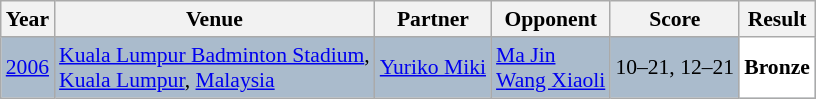<table class="sortable wikitable" style="font-size: 90%;">
<tr>
<th>Year</th>
<th>Venue</th>
<th>Partner</th>
<th>Opponent</th>
<th>Score</th>
<th>Result</th>
</tr>
<tr style="background:#AABBCC">
<td align="center"><a href='#'>2006</a></td>
<td align="left"><a href='#'>Kuala Lumpur Badminton Stadium</a>,<br><a href='#'>Kuala Lumpur</a>, <a href='#'>Malaysia</a></td>
<td align="left"> <a href='#'>Yuriko Miki</a></td>
<td align="left"> <a href='#'>Ma Jin</a> <br>  <a href='#'>Wang Xiaoli</a></td>
<td align="left">10–21, 12–21</td>
<td style="text-align:left; background:white"> <strong>Bronze</strong></td>
</tr>
</table>
